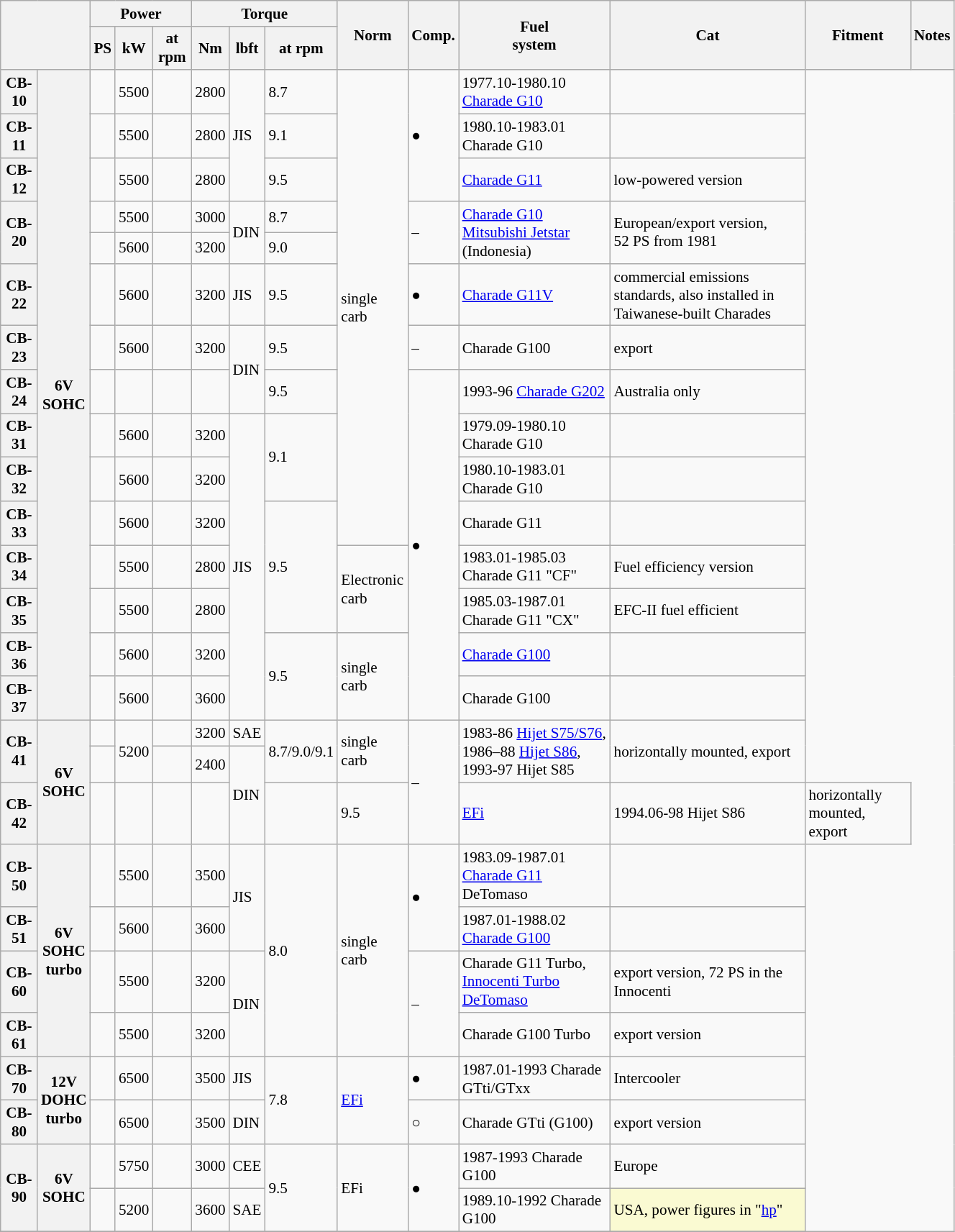<table class="wikitable" width="70%" style="font-size:88%;">
<tr>
<th rowspan="2" colspan="2"></th>
<th colspan="3">Power</th>
<th colspan="3">Torque</th>
<th rowspan="2">Norm</th>
<th rowspan="2">Comp.</th>
<th rowspan="2">Fuel<br>system</th>
<th rowspan="2">Cat</th>
<th rowspan="2">Fitment</th>
<th rowspan="2">Notes</th>
</tr>
<tr>
<th>PS</th>
<th>kW</th>
<th>at rpm</th>
<th>Nm</th>
<th>lbft</th>
<th>at rpm</th>
</tr>
<tr>
<th>CB-10</th>
<th rowspan="15">6V<br>SOHC</th>
<td></td>
<td>5500</td>
<td></td>
<td>2800</td>
<td rowspan="3">JIS</td>
<td>8.7</td>
<td rowspan="11">single<br>carb</td>
<td rowspan="3">●</td>
<td>1977.10-1980.10 <a href='#'>Charade G10</a></td>
<td></td>
</tr>
<tr>
<th>CB-11</th>
<td></td>
<td>5500</td>
<td></td>
<td>2800</td>
<td>9.1</td>
<td>1980.10-1983.01 Charade G10</td>
<td></td>
</tr>
<tr>
<th>CB-12</th>
<td></td>
<td>5500</td>
<td></td>
<td>2800</td>
<td>9.5</td>
<td><a href='#'>Charade G11</a></td>
<td>low-powered version</td>
</tr>
<tr>
<th rowspan="2">CB-20</th>
<td></td>
<td>5500</td>
<td></td>
<td>3000</td>
<td rowspan="2">DIN</td>
<td>8.7</td>
<td rowspan="2">–</td>
<td rowspan="2"><a href='#'>Charade G10</a><br><a href='#'>Mitsubishi Jetstar</a> (Indonesia)</td>
<td rowspan="2">European/export version,<br>52 PS from 1981</td>
</tr>
<tr>
<td></td>
<td>5600</td>
<td></td>
<td>3200</td>
<td>9.0</td>
</tr>
<tr>
<th>CB-22</th>
<td></td>
<td>5600</td>
<td></td>
<td>3200</td>
<td>JIS</td>
<td>9.5</td>
<td>●</td>
<td><a href='#'>Charade G11V</a></td>
<td>commercial emissions standards, also installed in Taiwanese-built Charades</td>
</tr>
<tr>
<th>CB-23</th>
<td></td>
<td>5600</td>
<td></td>
<td>3200</td>
<td rowspan="2">DIN</td>
<td>9.5</td>
<td>–</td>
<td>Charade G100</td>
<td>export</td>
</tr>
<tr>
<th>CB-24</th>
<td></td>
<td></td>
<td></td>
<td></td>
<td>9.5</td>
<td rowspan="8">●</td>
<td>1993-96 <a href='#'>Charade G202</a></td>
<td>Australia only</td>
</tr>
<tr>
<th>CB-31</th>
<td></td>
<td>5600</td>
<td></td>
<td>3200</td>
<td rowspan="7">JIS</td>
<td rowspan="2">9.1</td>
<td>1979.09-1980.10 Charade G10</td>
<td></td>
</tr>
<tr>
<th>CB-32</th>
<td></td>
<td>5600</td>
<td></td>
<td>3200</td>
<td>1980.10-1983.01 Charade G10</td>
<td></td>
</tr>
<tr>
<th>CB-33</th>
<td></td>
<td>5600</td>
<td></td>
<td>3200</td>
<td rowspan="3">9.5</td>
<td>Charade G11</td>
<td></td>
</tr>
<tr>
<th>CB-34</th>
<td></td>
<td>5500</td>
<td></td>
<td>2800</td>
<td rowspan="2">Electronic<br>carb</td>
<td>1983.01-1985.03 Charade G11 "CF"</td>
<td>Fuel efficiency version</td>
</tr>
<tr>
<th>CB-35</th>
<td></td>
<td>5500</td>
<td></td>
<td>2800</td>
<td>1985.03-1987.01 Charade G11 "CX"</td>
<td>EFC-II fuel efficient</td>
</tr>
<tr>
<th>CB-36</th>
<td></td>
<td>5600</td>
<td></td>
<td>3200</td>
<td rowspan="2">9.5</td>
<td rowspan="2">single<br>carb</td>
<td><a href='#'>Charade G100</a></td>
<td></td>
</tr>
<tr>
<th>CB-37</th>
<td></td>
<td>5600</td>
<td></td>
<td>3600</td>
<td>Charade G100</td>
<td></td>
</tr>
<tr>
<th rowspan="2">CB-41</th>
<th rowspan="3">6V<br>SOHC</th>
<td></td>
<td rowspan="2">5200</td>
<td></td>
<td>3200</td>
<td>SAE</td>
<td rowspan="2">8.7/9.0/9.1</td>
<td rowspan="2">single carb</td>
<td rowspan="3">–</td>
<td rowspan="2">1983-86 <a href='#'>Hijet S75/S76</a>, 1986–88 <a href='#'>Hijet S86</a>, 1993-97 Hijet S85</td>
<td rowspan="2">horizontally mounted, export</td>
</tr>
<tr>
<td></td>
<td></td>
<td>2400</td>
<td rowspan="2">DIN</td>
</tr>
<tr>
<th>CB-42</th>
<td></td>
<td></td>
<td></td>
<td></td>
<td></td>
<td>9.5</td>
<td><a href='#'>EFi</a></td>
<td>1994.06-98 Hijet S86</td>
<td>horizontally mounted, export</td>
</tr>
<tr>
<th>CB-50</th>
<th rowspan="4">6V<br>SOHC<br>turbo</th>
<td></td>
<td>5500</td>
<td></td>
<td>3500</td>
<td rowspan="2">JIS</td>
<td rowspan="4">8.0</td>
<td rowspan="4">single<br>carb</td>
<td rowspan="2">●</td>
<td>1983.09-1987.01 <a href='#'>Charade G11</a> DeTomaso</td>
<td></td>
</tr>
<tr>
<th>CB-51</th>
<td></td>
<td>5600</td>
<td></td>
<td>3600</td>
<td>1987.01-1988.02 <a href='#'>Charade G100</a></td>
<td></td>
</tr>
<tr>
<th>CB-60</th>
<td></td>
<td>5500</td>
<td></td>
<td>3200</td>
<td rowspan="2">DIN</td>
<td rowspan="2">–</td>
<td>Charade G11 Turbo, <a href='#'>Innocenti Turbo DeTomaso</a></td>
<td>export version, 72 PS in the Innocenti</td>
</tr>
<tr>
<th>CB-61</th>
<td></td>
<td>5500</td>
<td></td>
<td>3200</td>
<td>Charade G100 Turbo</td>
<td>export version</td>
</tr>
<tr>
<th>CB-70</th>
<th rowspan="2">12V<br>DOHC<br>turbo</th>
<td></td>
<td>6500</td>
<td></td>
<td>3500</td>
<td>JIS</td>
<td rowspan="2">7.8</td>
<td rowspan="2"><a href='#'>EFi</a></td>
<td>●</td>
<td>1987.01-1993 Charade GTti/GTxx</td>
<td>Intercooler</td>
</tr>
<tr>
<th>CB-80</th>
<td></td>
<td>6500</td>
<td></td>
<td>3500</td>
<td>DIN</td>
<td>○</td>
<td>Charade GTti (G100)</td>
<td>export version</td>
</tr>
<tr>
<th rowspan="2">CB-90</th>
<th rowspan="2">6V<br>SOHC</th>
<td></td>
<td>5750</td>
<td></td>
<td>3000</td>
<td>CEE</td>
<td rowspan="2">9.5</td>
<td rowspan="2">EFi</td>
<td rowspan="2">●</td>
<td>1987-1993 Charade G100</td>
<td>Europe</td>
</tr>
<tr>
<td></td>
<td>5200</td>
<td></td>
<td>3600</td>
<td>SAE</td>
<td>1989.10-1992 Charade G100</td>
<td style="background-color:#FAFAD2">USA, power figures in "<a href='#'>hp</a>"</td>
</tr>
<tr>
</tr>
</table>
